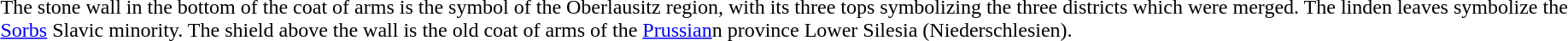<table>
<tr valign=top>
<td></td>
<td>The stone wall in the bottom of the coat of arms is the symbol of the Oberlausitz region, with its three tops symbolizing the three districts which were merged. The linden leaves symbolize the <a href='#'>Sorbs</a> Slavic minority. The shield above the wall is the old coat of arms of the <a href='#'>Prussian</a>n province Lower Silesia (Niederschlesien).</td>
</tr>
</table>
